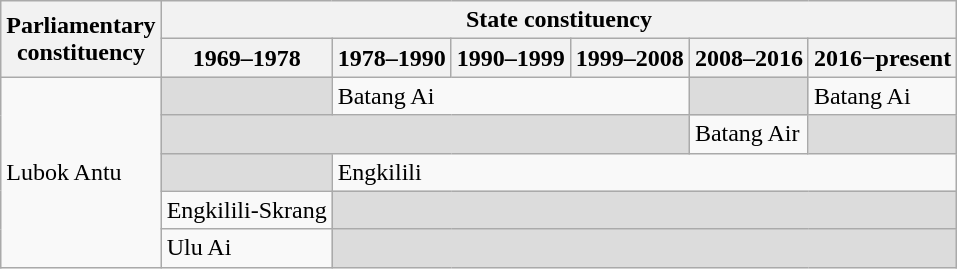<table class="wikitable">
<tr>
<th rowspan="2">Parliamentary<br>constituency</th>
<th colspan="6">State constituency</th>
</tr>
<tr>
<th>1969–1978</th>
<th>1978–1990</th>
<th>1990–1999</th>
<th>1999–2008</th>
<th>2008–2016</th>
<th>2016−present</th>
</tr>
<tr>
<td rowspan="5">Lubok Antu</td>
<td bgcolor="dcdcdc"></td>
<td colspan="3">Batang Ai</td>
<td bgcolor="dcdcdc"></td>
<td>Batang Ai</td>
</tr>
<tr>
<td colspan="4" bgcolor="dcdcdc"></td>
<td>Batang Air</td>
<td bgcolor="dcdcdc"></td>
</tr>
<tr>
<td bgcolor="dcdcdc"></td>
<td colspan="5">Engkilili</td>
</tr>
<tr>
<td>Engkilili-Skrang</td>
<td colspan="5" bgcolor="dcdcdc"></td>
</tr>
<tr>
<td>Ulu Ai</td>
<td colspan="5" bgcolor="dcdcdc"></td>
</tr>
</table>
